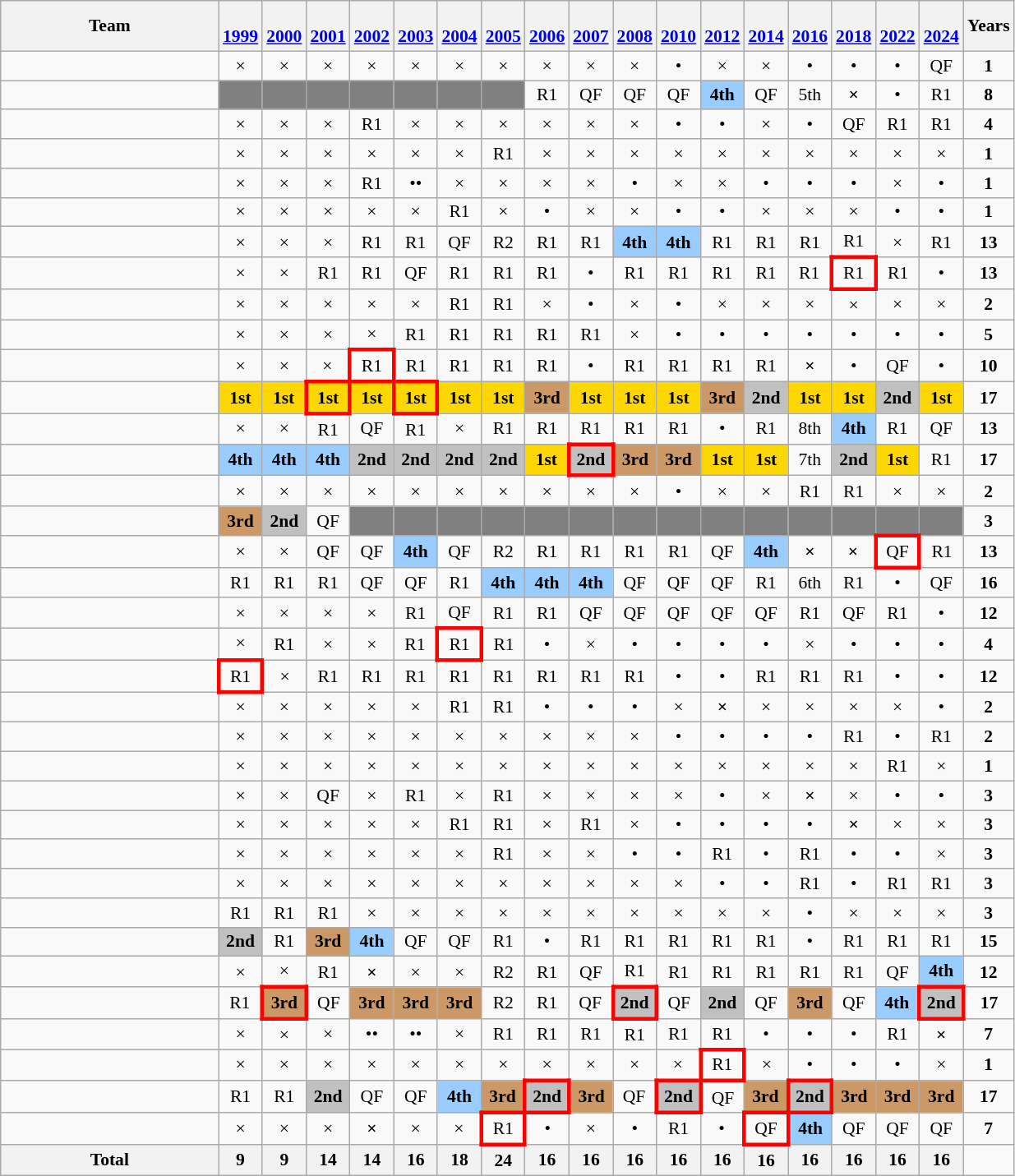<table class="wikitable" style="text-align:center; font-size:90%;">
<tr>
<th width=170>Team</th>
<th><br><a href='#'>1999</a></th>
<th><br><a href='#'>2000</a></th>
<th><br><a href='#'>2001</a></th>
<th><br><a href='#'>2002</a></th>
<th><br><a href='#'>2003</a></th>
<th><br><a href='#'>2004</a></th>
<th><br><a href='#'>2005</a></th>
<th><br><a href='#'>2006</a></th>
<th><br><a href='#'>2007</a></th>
<th><br><a href='#'>2008</a></th>
<th><br><a href='#'>2010</a></th>
<th><br><a href='#'>2012</a></th>
<th><br><a href='#'>2014</a></th>
<th><br><a href='#'>2016</a></th>
<th><br><a href='#'>2018</a></th>
<th><br><a href='#'>2022</a></th>
<th><br><a href='#'>2024</a></th>
<th>Years</th>
</tr>
<tr>
<td align=left></td>
<td>×</td>
<td>×</td>
<td>×</td>
<td>×</td>
<td>×</td>
<td>×</td>
<td>×</td>
<td>×</td>
<td>×</td>
<td>×</td>
<td>•</td>
<td>×</td>
<td>×</td>
<td>•</td>
<td>•</td>
<td>•</td>
<td>QF</td>
<td><strong>1</strong></td>
</tr>
<tr>
<td align=left></td>
<td bgcolor=gray></td>
<td bgcolor=gray></td>
<td bgcolor=gray></td>
<td bgcolor=gray></td>
<td bgcolor=gray></td>
<td bgcolor=gray></td>
<td bgcolor=gray></td>
<td>R1</td>
<td>QF</td>
<td>QF</td>
<td>QF</td>
<td bgcolor=9acdff><strong>4th</strong></td>
<td>QF</td>
<td>5th</td>
<td><strong>×</strong></td>
<td>•</td>
<td>R1</td>
<td><strong>8</strong></td>
</tr>
<tr>
<td align=left></td>
<td>×</td>
<td>×</td>
<td>×</td>
<td>R1</td>
<td>×</td>
<td>×</td>
<td>×</td>
<td>×</td>
<td>×</td>
<td>×</td>
<td>•</td>
<td>•</td>
<td>×</td>
<td>•</td>
<td>QF</td>
<td>R1</td>
<td>R1</td>
<td><strong>4</strong></td>
</tr>
<tr>
<td align=left></td>
<td>×</td>
<td>×</td>
<td>×</td>
<td>×</td>
<td>×</td>
<td>×</td>
<td>R1</td>
<td>×</td>
<td>×</td>
<td>×</td>
<td>×</td>
<td>×</td>
<td>×</td>
<td>×</td>
<td>×</td>
<td>×</td>
<td>×</td>
<td><strong>1</strong></td>
</tr>
<tr>
<td align=left></td>
<td>×</td>
<td>×</td>
<td>×</td>
<td>R1</td>
<td>••</td>
<td>×</td>
<td>×</td>
<td>×</td>
<td>×</td>
<td>•</td>
<td>×</td>
<td>×</td>
<td>•</td>
<td>•</td>
<td>•</td>
<td>×</td>
<td>•</td>
<td><strong>1</strong></td>
</tr>
<tr>
<td align=left></td>
<td>×</td>
<td>×</td>
<td>×</td>
<td>×</td>
<td>×</td>
<td>R1</td>
<td>×</td>
<td>•</td>
<td>×</td>
<td>×</td>
<td>•</td>
<td>•</td>
<td>×</td>
<td>×</td>
<td>×</td>
<td>•</td>
<td>•</td>
<td><strong>1</strong></td>
</tr>
<tr>
<td align=left></td>
<td>×</td>
<td>×</td>
<td>×</td>
<td>R1</td>
<td>R1</td>
<td>QF</td>
<td>R2</td>
<td>R1</td>
<td>R1</td>
<td bgcolor=9acdff><strong>4th</strong></td>
<td bgcolor=9acdff><strong>4th</strong></td>
<td>R1</td>
<td>R1</td>
<td>R1</td>
<td>R1</td>
<td>×</td>
<td>R1</td>
<td><strong>13</strong></td>
</tr>
<tr>
<td align=left></td>
<td>×</td>
<td>×</td>
<td>R1</td>
<td>R1</td>
<td>QF</td>
<td>R1</td>
<td>R1</td>
<td>R1</td>
<td>•</td>
<td>R1</td>
<td>R1</td>
<td>R1</td>
<td>R1</td>
<td>R1</td>
<td style="border:3px solid red">R1</td>
<td>R1</td>
<td>•</td>
<td><strong>13</strong></td>
</tr>
<tr>
<td align=left></td>
<td>×</td>
<td>×</td>
<td>×</td>
<td>×</td>
<td>×</td>
<td>R1</td>
<td>R1</td>
<td>×</td>
<td>•</td>
<td>×</td>
<td>•</td>
<td>×</td>
<td>×</td>
<td>×</td>
<td>×</td>
<td>×</td>
<td>×</td>
<td><strong>2</strong></td>
</tr>
<tr>
<td align=left></td>
<td>×</td>
<td>×</td>
<td>×</td>
<td>×</td>
<td>R1</td>
<td>R1</td>
<td>R1</td>
<td>R1</td>
<td>R1</td>
<td>×</td>
<td>•</td>
<td>•</td>
<td>•</td>
<td>•</td>
<td>•</td>
<td>•</td>
<td>•</td>
<td><strong>5</strong></td>
</tr>
<tr>
<td align=left></td>
<td>×</td>
<td>×</td>
<td>×</td>
<td style="border:3px solid red">R1</td>
<td>R1</td>
<td>R1</td>
<td>R1</td>
<td>R1</td>
<td>•</td>
<td>R1</td>
<td>R1</td>
<td>R1</td>
<td>R1</td>
<td><strong>×</strong></td>
<td>•</td>
<td>QF</td>
<td>•</td>
<td><strong>10</strong></td>
</tr>
<tr>
<td align=left></td>
<td bgcolor=gold><strong>1st</strong></td>
<td bgcolor=gold><strong>1st</strong></td>
<td bgcolor=gold style="border:3px solid red"><strong>1st</strong></td>
<td bgcolor=gold><strong>1st</strong></td>
<td bgcolor=gold style="border:3px solid red"><strong>1st</strong></td>
<td bgcolor=gold><strong>1st</strong></td>
<td bgcolor=gold><strong>1st</strong></td>
<td bgcolor=#cc9966><strong>3rd</strong></td>
<td bgcolor=gold><strong>1st</strong></td>
<td bgcolor=gold><strong>1st</strong></td>
<td bgcolor=gold><strong>1st</strong></td>
<td bgcolor=#cc9966><strong>3rd</strong></td>
<td bgcolor=silver><strong>2nd</strong></td>
<td bgcolor=gold><strong>1st</strong></td>
<td bgcolor=gold><strong>1st</strong></td>
<td bgcolor=silver><strong>2nd</strong></td>
<td bgcolor=gold><strong>1st</strong></td>
<td><strong>17</strong></td>
</tr>
<tr>
<td align=left></td>
<td>×</td>
<td>×</td>
<td>R1</td>
<td>QF</td>
<td>R1</td>
<td>×</td>
<td>R1</td>
<td>R1</td>
<td>R1</td>
<td>R1</td>
<td>R1</td>
<td>•</td>
<td>R1</td>
<td>8th</td>
<td bgcolor="9acdff"><strong>4th</strong></td>
<td>R1</td>
<td>QF</td>
<td><strong>13</strong></td>
</tr>
<tr>
<td align=left></td>
<td bgcolor=9acdff><strong>4th</strong></td>
<td bgcolor=9acdff><strong>4th</strong></td>
<td bgcolor=9acdff><strong>4th</strong></td>
<td bgcolor=silver><strong>2nd</strong></td>
<td bgcolor=silver><strong>2nd</strong></td>
<td bgcolor=silver><strong>2nd</strong></td>
<td bgcolor=silver><strong>2nd</strong></td>
<td bgcolor=gold><strong>1st</strong></td>
<td bgcolor=silver style="border:3px solid red"><strong>2nd</strong></td>
<td bgcolor=#cc9966><strong>3rd</strong></td>
<td bgcolor=#cc9966><strong>3rd</strong></td>
<td bgcolor=gold><strong>1st</strong></td>
<td bgcolor=gold><strong>1st</strong></td>
<td>7th</td>
<td bgcolor="silver"><strong>2nd</strong></td>
<td bgcolor=gold><strong>1st</strong></td>
<td>R1</td>
<td><strong>17</strong></td>
</tr>
<tr>
<td align=left></td>
<td>×</td>
<td>×</td>
<td>×</td>
<td>×</td>
<td>×</td>
<td>×</td>
<td>×</td>
<td>×</td>
<td>×</td>
<td>×</td>
<td>•</td>
<td>×</td>
<td>×</td>
<td>R1</td>
<td>R1</td>
<td>×</td>
<td>×</td>
<td><strong>2</strong></td>
</tr>
<tr>
<td align=left></td>
<td bgcolor=#cc9966><strong>3rd</strong></td>
<td bgcolor=silver><strong>2nd</strong></td>
<td>QF</td>
<td bgcolor=gray></td>
<td bgcolor=gray></td>
<td bgcolor=gray></td>
<td bgcolor=gray></td>
<td bgcolor=gray></td>
<td bgcolor=gray></td>
<td bgcolor=gray></td>
<td bgcolor=gray></td>
<td bgcolor=gray></td>
<td bgcolor=gray></td>
<td bgcolor=gray></td>
<td bgcolor=gray></td>
<td bgcolor="gray"></td>
<td bgcolor="gray"></td>
<td><strong>3</strong></td>
</tr>
<tr>
<td align=left></td>
<td>×</td>
<td>×</td>
<td>QF</td>
<td>QF</td>
<td bgcolor=9acdff><strong>4th</strong></td>
<td>QF</td>
<td>R2</td>
<td>R1</td>
<td>R1</td>
<td>R1</td>
<td>R1</td>
<td>QF</td>
<td bgcolor=9acdff><strong>4th</strong></td>
<td><strong>×</strong></td>
<td><strong>×</strong></td>
<td style="border:3px solid red">QF</td>
<td>R1</td>
<td><strong>13</strong></td>
</tr>
<tr>
<td align=left></td>
<td>R1</td>
<td>R1</td>
<td>R1</td>
<td>QF</td>
<td>QF</td>
<td>R1</td>
<td bgcolor=9acdff><strong>4th</strong></td>
<td bgcolor=9acdff><strong>4th</strong></td>
<td bgcolor=9acdff><strong>4th</strong></td>
<td>QF</td>
<td>QF</td>
<td>QF</td>
<td>R1</td>
<td>6th</td>
<td>R1</td>
<td>•</td>
<td>QF</td>
<td><strong>16</strong></td>
</tr>
<tr>
<td align=left></td>
<td>×</td>
<td>×</td>
<td>×</td>
<td>×</td>
<td>R1</td>
<td>QF</td>
<td>R1</td>
<td>R1</td>
<td>QF</td>
<td>QF</td>
<td>QF</td>
<td>QF</td>
<td>QF</td>
<td>R1</td>
<td>QF</td>
<td>R1</td>
<td>•</td>
<td><strong>12</strong></td>
</tr>
<tr>
<td align=left></td>
<td>×</td>
<td>R1</td>
<td>×</td>
<td>×</td>
<td>R1</td>
<td style="border:3px solid red">R1</td>
<td>R1</td>
<td>•</td>
<td>×</td>
<td>•</td>
<td>•</td>
<td>•</td>
<td>•</td>
<td>×</td>
<td>•</td>
<td>•</td>
<td>•</td>
<td><strong>4</strong></td>
</tr>
<tr>
<td align=left></td>
<td style="border:3px solid red">R1</td>
<td>×</td>
<td>R1</td>
<td>R1</td>
<td>R1</td>
<td>R1</td>
<td>R1</td>
<td>R1</td>
<td>R1</td>
<td>R1</td>
<td>•</td>
<td>•</td>
<td>R1</td>
<td>R1</td>
<td>R1</td>
<td>•</td>
<td>•</td>
<td><strong>12</strong></td>
</tr>
<tr>
<td align=left></td>
<td>×</td>
<td>×</td>
<td>×</td>
<td>×</td>
<td>×</td>
<td>R1</td>
<td>R1</td>
<td>•</td>
<td>•</td>
<td>•</td>
<td>×</td>
<td><strong>×</strong></td>
<td>×</td>
<td>×</td>
<td>×</td>
<td>×</td>
<td>•</td>
<td><strong>2</strong></td>
</tr>
<tr>
<td align=left></td>
<td>×</td>
<td>×</td>
<td>×</td>
<td>×</td>
<td>×</td>
<td>×</td>
<td>×</td>
<td>×</td>
<td>×</td>
<td>×</td>
<td>•</td>
<td>•</td>
<td>•</td>
<td>•</td>
<td>R1</td>
<td>•</td>
<td>R1</td>
<td><strong>2</strong></td>
</tr>
<tr>
<td align=left></td>
<td>×</td>
<td>×</td>
<td>×</td>
<td>×</td>
<td>×</td>
<td>×</td>
<td>×</td>
<td>×</td>
<td>×</td>
<td>×</td>
<td>×</td>
<td>×</td>
<td>×</td>
<td>×</td>
<td>×</td>
<td>R1</td>
<td>×</td>
<td><strong>1</strong></td>
</tr>
<tr>
<td align=left></td>
<td>×</td>
<td>×</td>
<td>QF</td>
<td>×</td>
<td>R1</td>
<td>×</td>
<td>R1</td>
<td>×</td>
<td>×</td>
<td>×</td>
<td>×</td>
<td>•</td>
<td>×</td>
<td><strong>×</strong></td>
<td>×</td>
<td>•</td>
<td>•</td>
<td><strong>3</strong></td>
</tr>
<tr>
<td align=left></td>
<td>×</td>
<td>×</td>
<td>×</td>
<td>×</td>
<td>×</td>
<td>R1</td>
<td>R1</td>
<td>×</td>
<td>R1</td>
<td>×</td>
<td>•</td>
<td>•</td>
<td>•</td>
<td>•</td>
<td><strong>×</strong></td>
<td>×</td>
<td>×</td>
<td><strong>3</strong></td>
</tr>
<tr>
<td align=left></td>
<td>×</td>
<td>×</td>
<td>×</td>
<td>×</td>
<td>×</td>
<td>×</td>
<td>R1</td>
<td>×</td>
<td>×</td>
<td>•</td>
<td>•</td>
<td>R1</td>
<td>•</td>
<td>R1</td>
<td>•</td>
<td>•</td>
<td>×</td>
<td><strong>3</strong></td>
</tr>
<tr>
<td align=left></td>
<td>×</td>
<td>×</td>
<td>×</td>
<td>×</td>
<td>×</td>
<td>×</td>
<td>×</td>
<td>×</td>
<td>×</td>
<td>×</td>
<td>×</td>
<td>•</td>
<td>•</td>
<td>R1</td>
<td>•</td>
<td>R1</td>
<td>R1</td>
<td><strong>3</strong></td>
</tr>
<tr>
<td align=left></td>
<td>R1</td>
<td>R1</td>
<td>R1</td>
<td>×</td>
<td>×</td>
<td>×</td>
<td>×</td>
<td>×</td>
<td>×</td>
<td>×</td>
<td>×</td>
<td>×</td>
<td>×</td>
<td>•</td>
<td>×</td>
<td>×</td>
<td>×</td>
<td><strong>3</strong></td>
</tr>
<tr>
<td align=left></td>
<td bgcolor=silver><strong>2nd</strong></td>
<td>R1</td>
<td bgcolor=#cc9966><strong>3rd</strong></td>
<td bgcolor=9acdff><strong>4th</strong></td>
<td>QF</td>
<td>QF</td>
<td>R1</td>
<td>•</td>
<td>R1</td>
<td>R1</td>
<td>R1</td>
<td>R1</td>
<td>R1</td>
<td>•</td>
<td>R1</td>
<td>R1</td>
<td>R1</td>
<td><strong>15</strong></td>
</tr>
<tr>
<td align=left></td>
<td>×</td>
<td>×</td>
<td>R1</td>
<td><strong>×</strong></td>
<td>×</td>
<td>×</td>
<td>R2</td>
<td>R1</td>
<td>QF</td>
<td>R1</td>
<td>R1</td>
<td>R1</td>
<td>R1</td>
<td>R1</td>
<td>R1</td>
<td>QF</td>
<td bgcolor=9acdff><strong>4th</strong></td>
<td><strong>12</strong></td>
</tr>
<tr>
<td align=left></td>
<td>R1</td>
<td bgcolor=#cc9966 style="border:3px solid red"><strong>3rd</strong></td>
<td>QF</td>
<td bgcolor=#cc9966><strong>3rd</strong></td>
<td bgcolor=#cc9966><strong>3rd</strong></td>
<td bgcolor=#cc9966><strong>3rd</strong></td>
<td>R2</td>
<td>R1</td>
<td>QF</td>
<td bgcolor=silver style="border:3px solid red"><strong>2nd</strong></td>
<td>QF</td>
<td bgcolor=silver><strong>2nd</strong></td>
<td>QF</td>
<td bgcolor=#cc9966><strong>3rd</strong></td>
<td>QF</td>
<td bgcolor=9acdff><strong>4th</strong></td>
<td bgcolor=silver style="border:3px solid red"><strong>2nd</strong></td>
<td><strong>17</strong></td>
</tr>
<tr>
<td align=left></td>
<td>×</td>
<td>×</td>
<td>×</td>
<td>••</td>
<td>••</td>
<td>×</td>
<td>R1</td>
<td>R1</td>
<td>R1</td>
<td>R1</td>
<td>R1</td>
<td>R1</td>
<td>•</td>
<td>•</td>
<td>•</td>
<td>R1</td>
<td><strong>×</strong></td>
<td><strong>7</strong></td>
</tr>
<tr>
<td align=left></td>
<td>×</td>
<td>×</td>
<td>×</td>
<td>×</td>
<td>×</td>
<td>×</td>
<td>×</td>
<td>×</td>
<td>×</td>
<td>×</td>
<td>×</td>
<td style="border:3px solid red">R1</td>
<td>×</td>
<td>•</td>
<td>•</td>
<td>•</td>
<td>×</td>
<td><strong>1</strong></td>
</tr>
<tr>
<td align=left></td>
<td>R1</td>
<td>R1</td>
<td bgcolor=silver><strong>2nd</strong></td>
<td>QF</td>
<td>QF</td>
<td bgcolor=9acdff><strong>4th</strong></td>
<td bgcolor=#cc9966><strong>3rd</strong></td>
<td bgcolor=silver style="border:3px solid red"><strong>2nd</strong></td>
<td bgcolor=#cc9966><strong>3rd</strong></td>
<td>QF</td>
<td bgcolor=silver style="border:3px solid red"><strong>2nd</strong></td>
<td>QF</td>
<td bgcolor=#cc9966><strong>3rd</strong></td>
<td bgcolor=silver style="border:3px solid red"><strong>2nd</strong></td>
<td bgcolor=#cc9966><strong>3rd</strong></td>
<td bgcolor=#cc9966><strong>3rd</strong></td>
<td bgcolor=#cc9966><strong>3rd</strong></td>
<td><strong>17</strong></td>
</tr>
<tr>
<td align=left></td>
<td>×</td>
<td>×</td>
<td>×</td>
<td><strong>×</strong></td>
<td>×</td>
<td>×</td>
<td style="border:3px solid red">R1</td>
<td>•</td>
<td>×</td>
<td>•</td>
<td>R1</td>
<td>•</td>
<td style="border:3px solid red">QF</td>
<td bgcolor=9acdff><strong>4th</strong></td>
<td>QF</td>
<td>QF</td>
<td>QF</td>
<td><strong>7</strong></td>
</tr>
<tr>
<th>Total</th>
<th>9</th>
<th>9</th>
<th>14</th>
<th>14</th>
<th>16</th>
<th>18</th>
<th>24</th>
<th>16</th>
<th>16</th>
<th>16</th>
<th>16</th>
<th>16</th>
<th>16</th>
<th>16</th>
<th>16</th>
<th>16</th>
<th>16</th>
</tr>
</table>
